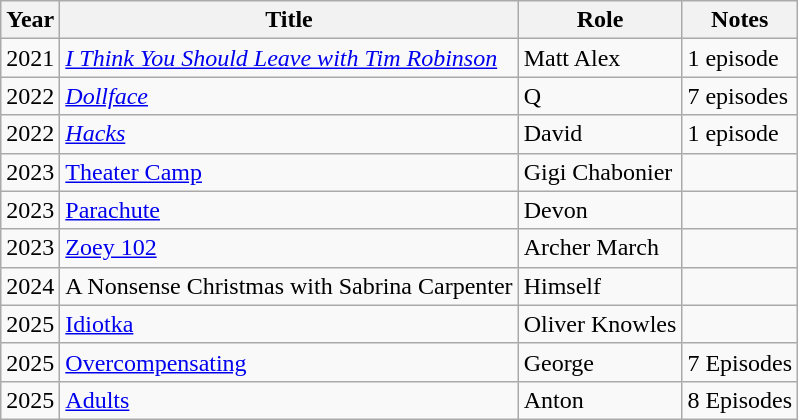<table class="wikitable sortable">
<tr>
<th>Year</th>
<th>Title</th>
<th>Role</th>
<th class="unsortable">Notes</th>
</tr>
<tr>
<td>2021</td>
<td><em><a href='#'>I Think You Should Leave with Tim Robinson</a></em></td>
<td>Matt Alex</td>
<td>1 episode</td>
</tr>
<tr>
<td>2022</td>
<td><em><a href='#'>Dollface</a></em></td>
<td>Q</td>
<td>7 episodes</td>
</tr>
<tr>
<td>2022</td>
<td><em><a href='#'>Hacks</a></td>
<td>David</td>
<td>1 episode</td>
</tr>
<tr>
<td>2023</td>
<td></em><a href='#'>Theater Camp</a><em></td>
<td>Gigi Chabonier</td>
<td></td>
</tr>
<tr>
<td>2023</td>
<td></em><a href='#'>Parachute</a><em></td>
<td>Devon</td>
<td></td>
</tr>
<tr>
<td>2023</td>
<td></em><a href='#'>Zoey 102</a><em></td>
<td>Archer March</td>
<td></td>
</tr>
<tr>
<td>2024</td>
<td></em>A Nonsense Christmas with Sabrina Carpenter<em></td>
<td>Himself</td>
<td></td>
</tr>
<tr>
<td>2025</td>
<td></em><a href='#'>Idiotka</a><em></td>
<td>Oliver Knowles</td>
<td></td>
</tr>
<tr>
<td>2025</td>
<td></em><a href='#'>Overcompensating</a><em></td>
<td>George</td>
<td>7 Episodes</td>
</tr>
<tr>
<td>2025</td>
<td></em><a href='#'>Adults</a><em></td>
<td>Anton</td>
<td>8 Episodes</td>
</tr>
</table>
